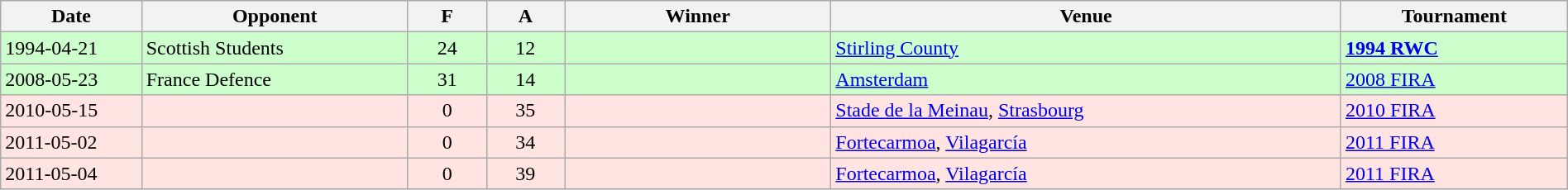<table class="wikitable sortable" style="width:100%">
<tr>
<th style="width:9%">Date</th>
<th style="width:17%">Opponent</th>
<th style="width:5%">F</th>
<th style="width:5%">A</th>
<th style="width:17%">Winner</th>
<th>Venue</th>
<th>Tournament</th>
</tr>
<tr bgcolor="#ccffcc">
<td>1994-04-21</td>
<td> Scottish Students</td>
<td align="center">24</td>
<td align="center">12</td>
<td></td>
<td><a href='#'>Stirling County</a></td>
<td><a href='#'><strong>1994 RWC</strong></a></td>
</tr>
<tr bgcolor="#ccffcc">
<td>2008-05-23</td>
<td> France Defence</td>
<td align="center">31</td>
<td align="center">14</td>
<td></td>
<td><a href='#'>Amsterdam</a></td>
<td><a href='#'>2008 FIRA</a></td>
</tr>
<tr bgcolor="FFE4E1">
<td>2010-05-15</td>
<td></td>
<td align="center">0</td>
<td align="center">35</td>
<td></td>
<td><a href='#'>Stade de la Meinau</a>, <a href='#'>Strasbourg</a></td>
<td><a href='#'>2010 FIRA</a></td>
</tr>
<tr bgcolor="FFE4E1">
<td>2011-05-02</td>
<td></td>
<td align="center">0</td>
<td align="center">34</td>
<td></td>
<td><a href='#'>Fortecarmoa</a>, <a href='#'>Vilagarcía</a></td>
<td><a href='#'>2011 FIRA</a></td>
</tr>
<tr bgcolor="FFE4E1">
<td>2011-05-04</td>
<td></td>
<td align="center">0</td>
<td align="center">39</td>
<td></td>
<td><a href='#'>Fortecarmoa</a>, <a href='#'>Vilagarcía</a></td>
<td><a href='#'>2011 FIRA</a></td>
</tr>
</table>
